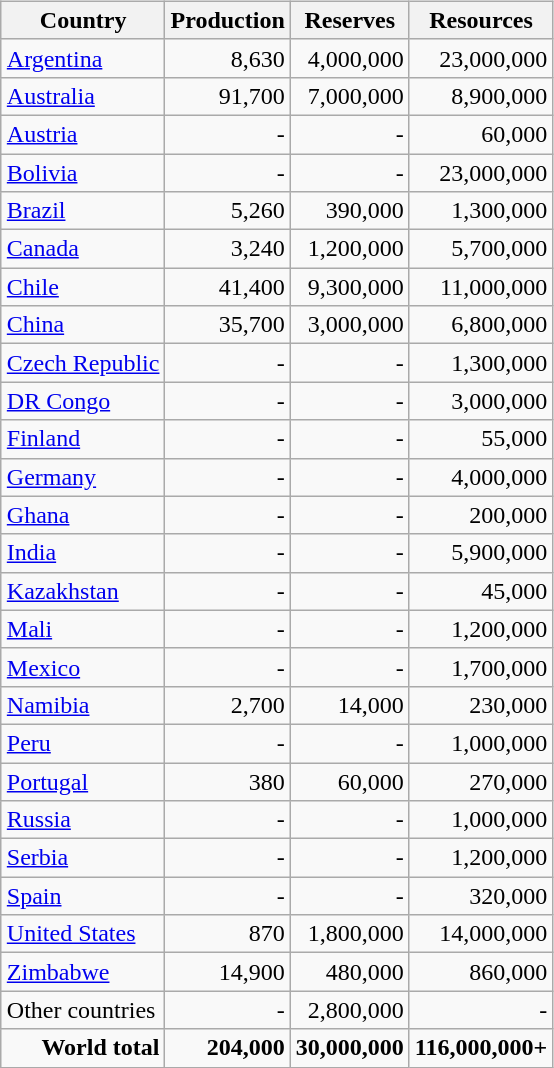<table class="wikitable sortable" style="float:right; margin:5px; text-align:right;">
<tr>
<th>Country</th>
<th data-sort-type="number">Production</th>
<th data-sort-type="number">Reserves</th>
<th data-sort-type="number">Resources</th>
</tr>
<tr>
<td style="text-align:left;"><a href='#'>Argentina</a></td>
<td>8,630</td>
<td>4,000,000</td>
<td>23,000,000</td>
</tr>
<tr>
<td style="text-align:left;"><a href='#'>Australia</a></td>
<td>91,700</td>
<td>7,000,000</td>
<td>8,900,000</td>
</tr>
<tr>
<td style="text-align:left;"><a href='#'>Austria</a></td>
<td>-</td>
<td>-</td>
<td>60,000</td>
</tr>
<tr>
<td style="text-align:left;"><a href='#'>Bolivia</a></td>
<td>-</td>
<td>-</td>
<td>23,000,000</td>
</tr>
<tr>
<td style="text-align:left;"><a href='#'>Brazil</a></td>
<td>5,260</td>
<td>390,000</td>
<td>1,300,000</td>
</tr>
<tr>
<td style="text-align:left;"><a href='#'>Canada</a></td>
<td>3,240</td>
<td>1,200,000</td>
<td>5,700,000</td>
</tr>
<tr>
<td style="text-align:left;"><a href='#'>Chile</a></td>
<td>41,400</td>
<td>9,300,000</td>
<td>11,000,000</td>
</tr>
<tr>
<td style="text-align:left;"><a href='#'>China</a></td>
<td>35,700</td>
<td>3,000,000</td>
<td>6,800,000</td>
</tr>
<tr>
<td style="text-align:left;"><a href='#'>Czech Republic</a></td>
<td>-</td>
<td>-</td>
<td>1,300,000</td>
</tr>
<tr>
<td style="text-align:left;"><a href='#'>DR Congo</a></td>
<td>-</td>
<td>-</td>
<td>3,000,000</td>
</tr>
<tr>
<td style="text-align:left;"><a href='#'>Finland</a></td>
<td>-</td>
<td>-</td>
<td>55,000</td>
</tr>
<tr>
<td style="text-align:left;"><a href='#'>Germany</a></td>
<td>-</td>
<td>-</td>
<td>4,000,000</td>
</tr>
<tr>
<td style="text-align:left;"><a href='#'>Ghana</a></td>
<td>-</td>
<td>-</td>
<td>200,000</td>
</tr>
<tr>
<td style="text-align:left;"><a href='#'>India</a></td>
<td>-</td>
<td>-</td>
<td>5,900,000</td>
</tr>
<tr>
<td style="text-align:left;"><a href='#'>Kazakhstan</a></td>
<td>-</td>
<td>-</td>
<td>45,000</td>
</tr>
<tr>
<td style="text-align:left;"><a href='#'>Mali</a></td>
<td>-</td>
<td>-</td>
<td>1,200,000</td>
</tr>
<tr>
<td style="text-align:left;"><a href='#'>Mexico</a></td>
<td>-</td>
<td>-</td>
<td>1,700,000</td>
</tr>
<tr>
<td style="text-align:left;"><a href='#'>Namibia</a></td>
<td>2,700</td>
<td>14,000</td>
<td>230,000</td>
</tr>
<tr>
<td style="text-align:left;"><a href='#'>Peru</a></td>
<td>-</td>
<td>-</td>
<td>1,000,000</td>
</tr>
<tr>
<td style="text-align:left;"><a href='#'>Portugal</a></td>
<td>380</td>
<td>60,000</td>
<td>270,000</td>
</tr>
<tr>
<td style="text-align:left;"><a href='#'>Russia</a></td>
<td>-</td>
<td>-</td>
<td>1,000,000</td>
</tr>
<tr>
<td style="text-align:left;"><a href='#'>Serbia</a></td>
<td>-</td>
<td>-</td>
<td>1,200,000</td>
</tr>
<tr>
<td style="text-align:left;"><a href='#'>Spain</a></td>
<td>-</td>
<td>-</td>
<td>320,000</td>
</tr>
<tr>
<td style="text-align:left;"><a href='#'>United States</a></td>
<td>870</td>
<td>1,800,000</td>
<td>14,000,000</td>
</tr>
<tr>
<td style="text-align:left;"><a href='#'>Zimbabwe</a></td>
<td>14,900</td>
<td>480,000</td>
<td>860,000</td>
</tr>
<tr>
<td style="text-align:left;">Other countries</td>
<td>-</td>
<td>2,800,000</td>
<td>-</td>
</tr>
<tr>
<td><strong>World total</strong></td>
<td><strong>204,000</strong></td>
<td><strong>30,000,000</strong></td>
<td><strong>116,000,000+</strong></td>
</tr>
</table>
